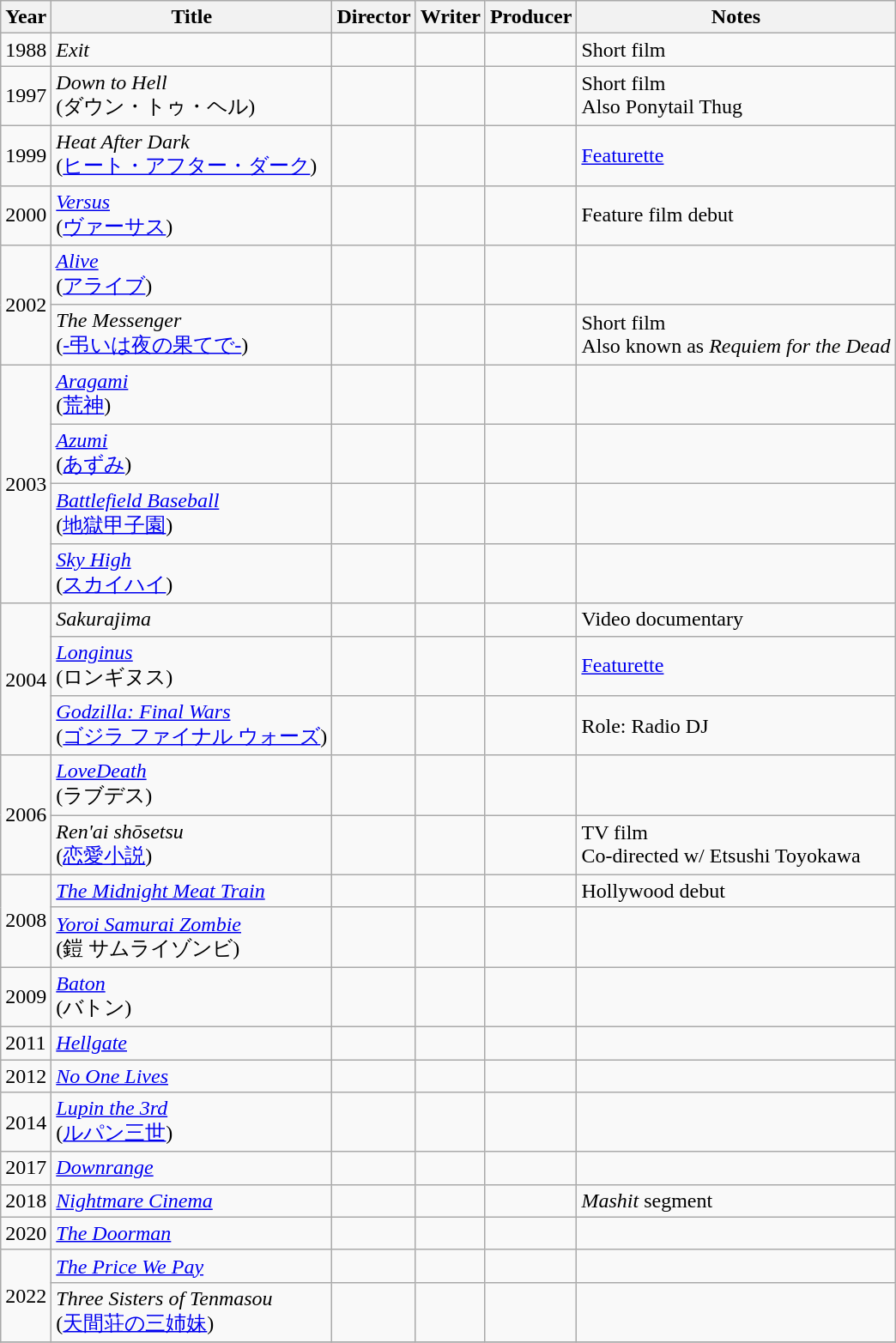<table class="wikitable">
<tr>
<th>Year</th>
<th>Title</th>
<th>Director</th>
<th>Writer</th>
<th>Producer</th>
<th>Notes</th>
</tr>
<tr>
<td>1988</td>
<td><em>Exit</em></td>
<td></td>
<td></td>
<td></td>
<td>Short film</td>
</tr>
<tr>
<td>1997</td>
<td><em>Down to Hell</em><br>(ダウン・トゥ・ヘル)</td>
<td></td>
<td></td>
<td></td>
<td>Short film<br>Also Ponytail Thug</td>
</tr>
<tr>
<td>1999</td>
<td><em>Heat After Dark</em><br>(<a href='#'>ヒート・アフター・ダーク</a>)</td>
<td></td>
<td></td>
<td></td>
<td><a href='#'>Featurette</a></td>
</tr>
<tr>
<td>2000</td>
<td><em><a href='#'>Versus</a></em><br>(<a href='#'>ヴァーサス</a>)</td>
<td></td>
<td></td>
<td></td>
<td>Feature film debut</td>
</tr>
<tr>
<td rowspan=2>2002</td>
<td><em><a href='#'>Alive</a></em><br>(<a href='#'>アライブ</a>)</td>
<td></td>
<td></td>
<td></td>
<td></td>
</tr>
<tr>
<td><em>The Messenger</em><br>(<a href='#'>-弔いは夜の果てで-</a>)</td>
<td></td>
<td></td>
<td></td>
<td>Short film<br>Also known as <em>Requiem for the Dead</em></td>
</tr>
<tr>
<td rowspan=4>2003</td>
<td><em><a href='#'>Aragami</a></em><br>(<a href='#'>荒神</a>)</td>
<td></td>
<td></td>
<td></td>
<td></td>
</tr>
<tr>
<td><em><a href='#'>Azumi</a></em><br>(<a href='#'>あずみ</a>)</td>
<td></td>
<td></td>
<td></td>
<td></td>
</tr>
<tr>
<td><em><a href='#'>Battlefield Baseball</a></em><br>(<a href='#'>地獄甲子園</a>)</td>
<td></td>
<td></td>
<td></td>
<td></td>
</tr>
<tr>
<td><em><a href='#'>Sky High</a></em><br>(<a href='#'>スカイハイ</a>)</td>
<td></td>
<td></td>
<td></td>
<td></td>
</tr>
<tr>
<td rowspan=3>2004</td>
<td><em>Sakurajima</em></td>
<td></td>
<td></td>
<td></td>
<td>Video documentary</td>
</tr>
<tr>
<td><em><a href='#'>Longinus</a></em><br>(ロンギヌス)</td>
<td></td>
<td></td>
<td></td>
<td><a href='#'>Featurette</a></td>
</tr>
<tr>
<td><em><a href='#'>Godzilla: Final Wars</a></em><br>(<a href='#'>ゴジラ ファイナル ウォーズ</a>)</td>
<td></td>
<td></td>
<td></td>
<td>Role: Radio DJ</td>
</tr>
<tr>
<td rowspan=2>2006</td>
<td><em><a href='#'>LoveDeath</a></em><br>(ラブデス)</td>
<td></td>
<td></td>
<td></td>
<td></td>
</tr>
<tr>
<td><em>Ren'ai shōsetsu</em><br>(<a href='#'>恋愛小説</a>)</td>
<td></td>
<td></td>
<td></td>
<td>TV film<br>Co-directed w/ Etsushi Toyokawa</td>
</tr>
<tr>
<td rowspan=2>2008</td>
<td><em><a href='#'>The Midnight Meat Train</a></em></td>
<td></td>
<td></td>
<td></td>
<td>Hollywood debut</td>
</tr>
<tr>
<td><em><a href='#'>Yoroi Samurai Zombie</a></em><br>(鎧 サムライゾンビ)</td>
<td></td>
<td></td>
<td></td>
<td></td>
</tr>
<tr>
<td>2009</td>
<td><em><a href='#'>Baton</a></em><br>(バトン)</td>
<td></td>
<td></td>
<td></td>
<td></td>
</tr>
<tr>
<td>2011</td>
<td><em><a href='#'>Hellgate</a></em></td>
<td></td>
<td></td>
<td></td>
<td></td>
</tr>
<tr>
<td>2012</td>
<td><em><a href='#'>No One Lives</a></em></td>
<td></td>
<td></td>
<td></td>
<td></td>
</tr>
<tr>
<td>2014</td>
<td><em><a href='#'>Lupin the 3rd</a></em><br>(<a href='#'>ルパン三世</a>)</td>
<td></td>
<td></td>
<td></td>
<td></td>
</tr>
<tr>
<td>2017</td>
<td><em><a href='#'>Downrange</a></em></td>
<td></td>
<td></td>
<td></td>
<td></td>
</tr>
<tr>
<td>2018</td>
<td><em><a href='#'>Nightmare Cinema</a></em></td>
<td></td>
<td></td>
<td></td>
<td><em>Mashit</em> segment</td>
</tr>
<tr>
<td>2020</td>
<td><em><a href='#'>The Doorman</a></em></td>
<td></td>
<td></td>
<td></td>
<td></td>
</tr>
<tr>
<td rowspan=2>2022</td>
<td><em><a href='#'>The Price We Pay</a></em></td>
<td></td>
<td></td>
<td></td>
<td></td>
</tr>
<tr>
<td><em>Three Sisters of Tenmasou</em><br>(<a href='#'>天間荘の三姉妹</a>)</td>
<td></td>
<td></td>
<td></td>
<td></td>
</tr>
<tr>
</tr>
</table>
